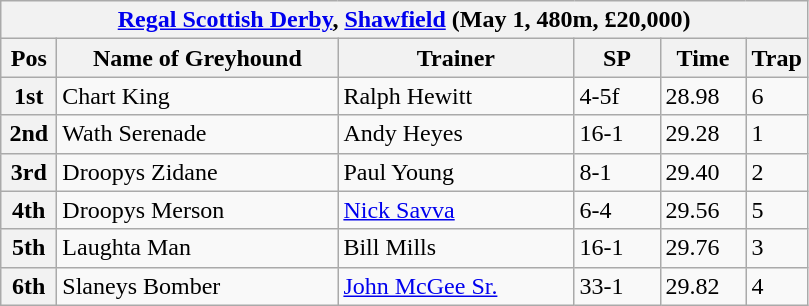<table class="wikitable">
<tr>
<th colspan="6"><a href='#'>Regal Scottish Derby</a>, <a href='#'>Shawfield</a> (May 1, 480m, £20,000)</th>
</tr>
<tr>
<th width=30>Pos</th>
<th width=180>Name of Greyhound</th>
<th width=150>Trainer</th>
<th width=50>SP</th>
<th width=50>Time</th>
<th width=30>Trap</th>
</tr>
<tr>
<th>1st</th>
<td>Chart King</td>
<td>Ralph Hewitt</td>
<td>4-5f</td>
<td>28.98</td>
<td>6</td>
</tr>
<tr>
<th>2nd</th>
<td>Wath Serenade</td>
<td>Andy Heyes</td>
<td>16-1</td>
<td>29.28</td>
<td>1</td>
</tr>
<tr>
<th>3rd</th>
<td>Droopys Zidane</td>
<td>Paul Young</td>
<td>8-1</td>
<td>29.40</td>
<td>2</td>
</tr>
<tr>
<th>4th</th>
<td>Droopys Merson</td>
<td><a href='#'>Nick Savva</a></td>
<td>6-4</td>
<td>29.56</td>
<td>5</td>
</tr>
<tr>
<th>5th</th>
<td>Laughta Man</td>
<td>Bill Mills</td>
<td>16-1</td>
<td>29.76</td>
<td>3</td>
</tr>
<tr>
<th>6th</th>
<td>Slaneys Bomber</td>
<td><a href='#'>John McGee Sr.</a></td>
<td>33-1</td>
<td>29.82</td>
<td>4</td>
</tr>
</table>
